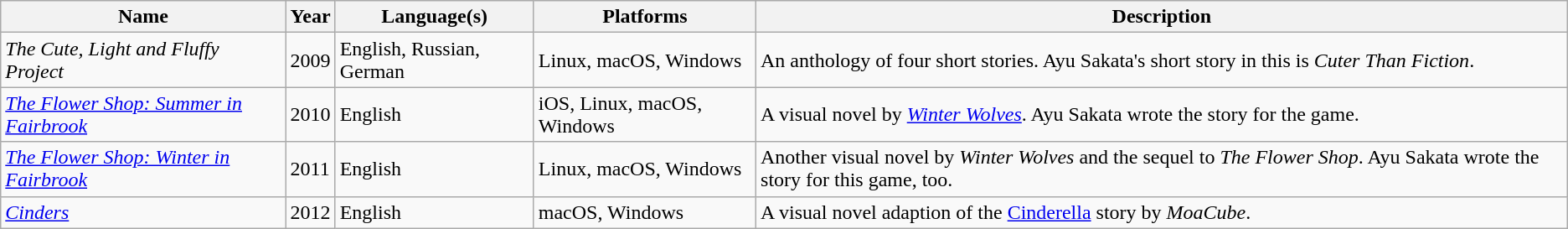<table class="wikitable sortable">
<tr>
<th>Name</th>
<th>Year</th>
<th>Language(s)</th>
<th>Platforms</th>
<th>Description</th>
</tr>
<tr>
<td><em>The Cute, Light and Fluffy Project</em></td>
<td>2009</td>
<td>English, Russian, German</td>
<td>Linux, macOS, Windows</td>
<td>An anthology of  four short stories. Ayu Sakata's short story in this is <em>Cuter Than Fiction</em>.</td>
</tr>
<tr>
<td><em><a href='#'>The Flower Shop: Summer in Fairbrook</a></em></td>
<td>2010</td>
<td>English</td>
<td>iOS, Linux, macOS, Windows</td>
<td>A visual novel by <em><a href='#'>Winter Wolves</a></em>. Ayu Sakata wrote the story for the game.</td>
</tr>
<tr>
<td><em><a href='#'>The Flower Shop: Winter in Fairbrook</a></em></td>
<td>2011</td>
<td>English</td>
<td>Linux, macOS, Windows</td>
<td>Another visual novel by <em>Winter Wolves</em> and the sequel to <em>The Flower Shop</em>. Ayu Sakata wrote the story for this game, too.</td>
</tr>
<tr>
<td><em><a href='#'>Cinders</a></em></td>
<td>2012</td>
<td>English</td>
<td>macOS, Windows</td>
<td>A visual novel adaption of the <a href='#'>Cinderella</a> story by <em>MoaCube</em>.</td>
</tr>
</table>
